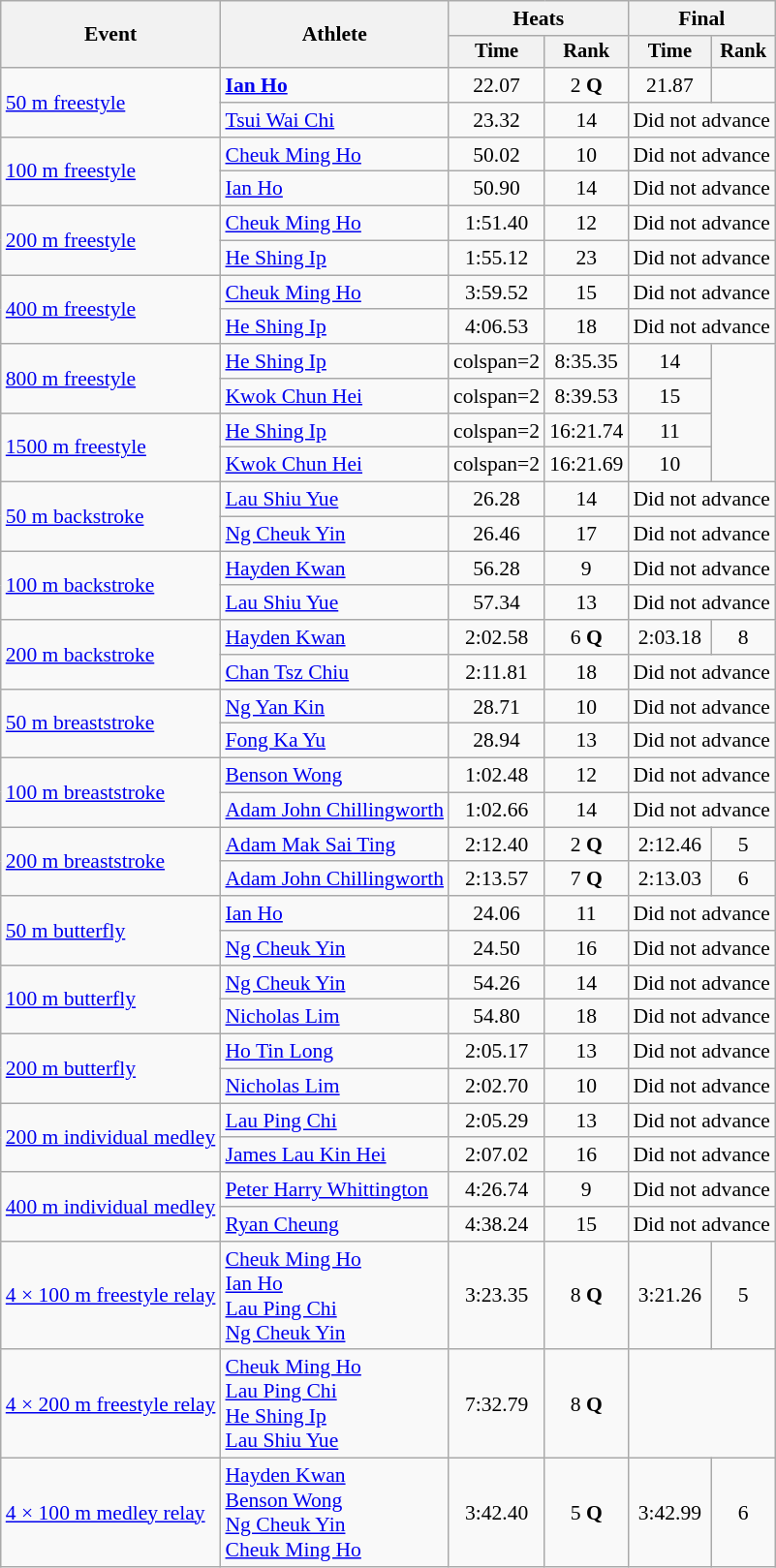<table class=wikitable style="font-size:90%">
<tr>
<th rowspan="2">Event</th>
<th rowspan="2">Athlete</th>
<th colspan="2">Heats</th>
<th colspan="2">Final</th>
</tr>
<tr style="font-size:95%">
<th>Time</th>
<th>Rank</th>
<th>Time</th>
<th>Rank</th>
</tr>
<tr align=center>
<td align=left rowspan=2><a href='#'>50 m freestyle</a></td>
<td align=left><strong><a href='#'>Ian Ho</a></strong></td>
<td>22.07</td>
<td>2 <strong>Q</strong></td>
<td>21.87</td>
<td></td>
</tr>
<tr align=center>
<td align=left><a href='#'>Tsui Wai Chi</a></td>
<td>23.32</td>
<td>14</td>
<td colspan=2>Did not advance</td>
</tr>
<tr align=center>
<td align=left rowspan=2><a href='#'>100 m freestyle</a></td>
<td align=left><a href='#'>Cheuk Ming Ho</a></td>
<td>50.02</td>
<td>10</td>
<td colspan=2>Did not advance</td>
</tr>
<tr align=center>
<td align=left><a href='#'>Ian Ho</a></td>
<td>50.90</td>
<td>14</td>
<td colspan=2>Did not advance</td>
</tr>
<tr align=center>
<td align=left rowspan=2><a href='#'>200 m freestyle</a></td>
<td align=left><a href='#'>Cheuk Ming Ho</a></td>
<td>1:51.40</td>
<td>12</td>
<td colspan=2>Did not advance</td>
</tr>
<tr align=center>
<td align=left><a href='#'>He Shing Ip</a></td>
<td>1:55.12</td>
<td>23</td>
<td colspan=2>Did not advance</td>
</tr>
<tr align=center>
<td align=left rowspan=2><a href='#'>400 m freestyle</a></td>
<td align=left><a href='#'>Cheuk Ming Ho</a></td>
<td>3:59.52</td>
<td>15</td>
<td colspan=2>Did not advance</td>
</tr>
<tr align=center>
<td align=left><a href='#'>He Shing Ip</a></td>
<td>4:06.53</td>
<td>18</td>
<td colspan=2>Did not advance</td>
</tr>
<tr align=center>
<td align=left rowspan=2><a href='#'>800 m freestyle</a></td>
<td align=left><a href='#'>He Shing Ip</a></td>
<td>colspan=2 </td>
<td>8:35.35</td>
<td>14</td>
</tr>
<tr align=center>
<td align=left><a href='#'>Kwok Chun Hei</a></td>
<td>colspan=2 </td>
<td>8:39.53</td>
<td>15</td>
</tr>
<tr align=center>
<td align=left rowspan=2><a href='#'>1500 m freestyle</a></td>
<td align=left><a href='#'>He Shing Ip</a></td>
<td>colspan=2 </td>
<td>16:21.74</td>
<td>11</td>
</tr>
<tr align=center>
<td align=left><a href='#'>Kwok Chun Hei</a></td>
<td>colspan=2 </td>
<td>16:21.69</td>
<td>10</td>
</tr>
<tr align=center>
<td align=left rowspan=2><a href='#'>50 m backstroke</a></td>
<td align=left><a href='#'>Lau Shiu Yue</a></td>
<td>26.28</td>
<td>14</td>
<td colspan=2>Did not advance</td>
</tr>
<tr align=center>
<td align=left><a href='#'>Ng Cheuk Yin</a></td>
<td>26.46</td>
<td>17</td>
<td colspan=2>Did not advance</td>
</tr>
<tr align=center>
<td align=left rowspan=2><a href='#'>100 m backstroke</a></td>
<td align=left><a href='#'>Hayden Kwan</a></td>
<td>56.28</td>
<td>9</td>
<td colspan=2>Did not advance</td>
</tr>
<tr align=center>
<td align=left><a href='#'>Lau Shiu Yue</a></td>
<td>57.34</td>
<td>13</td>
<td colspan=2>Did not advance</td>
</tr>
<tr align=center>
<td align=left rowspan=2><a href='#'>200 m backstroke</a></td>
<td align=left><a href='#'>Hayden Kwan</a></td>
<td>2:02.58</td>
<td>6 <strong>Q</strong></td>
<td>2:03.18</td>
<td>8</td>
</tr>
<tr align=center>
<td align=left><a href='#'>Chan Tsz Chiu</a></td>
<td>2:11.81</td>
<td>18</td>
<td colspan=2>Did not advance</td>
</tr>
<tr align=center>
<td align=left rowspan=2><a href='#'>50 m breaststroke</a></td>
<td align=left><a href='#'>Ng Yan Kin</a></td>
<td>28.71</td>
<td>10</td>
<td colspan=2>Did not advance</td>
</tr>
<tr align=center>
<td align=left><a href='#'>Fong Ka Yu</a></td>
<td>28.94</td>
<td>13</td>
<td colspan=2>Did not advance</td>
</tr>
<tr align=center>
<td align=left rowspan=2><a href='#'>100 m breaststroke</a></td>
<td align=left><a href='#'>Benson Wong</a></td>
<td>1:02.48</td>
<td>12</td>
<td colspan=2>Did not advance</td>
</tr>
<tr align=center>
<td align=left><a href='#'>Adam John Chillingworth</a></td>
<td>1:02.66</td>
<td>14</td>
<td colspan=2>Did not advance</td>
</tr>
<tr align=center>
<td align=left rowspan=2><a href='#'>200 m breaststroke</a></td>
<td align=left><a href='#'>Adam Mak Sai Ting</a></td>
<td>2:12.40</td>
<td>2 <strong>Q</strong></td>
<td>2:12.46</td>
<td>5</td>
</tr>
<tr align=center>
<td align=left><a href='#'>Adam John Chillingworth</a></td>
<td>2:13.57</td>
<td>7 <strong>Q</strong></td>
<td>2:13.03</td>
<td>6</td>
</tr>
<tr align=center>
<td align=left rowspan=2><a href='#'>50 m butterfly</a></td>
<td align=left><a href='#'>Ian Ho</a></td>
<td>24.06</td>
<td>11</td>
<td colspan=2>Did not advance</td>
</tr>
<tr align=center>
<td align=left><a href='#'>Ng Cheuk Yin</a></td>
<td>24.50</td>
<td>16</td>
<td colspan=2>Did not advance</td>
</tr>
<tr align=center>
<td align=left rowspan=2><a href='#'>100 m butterfly</a></td>
<td align=left><a href='#'>Ng Cheuk Yin</a></td>
<td>54.26</td>
<td>14</td>
<td colspan=2>Did not advance</td>
</tr>
<tr align=center>
<td align=left><a href='#'>Nicholas Lim</a></td>
<td>54.80</td>
<td>18</td>
<td colspan=2>Did not advance</td>
</tr>
<tr align=center>
<td align=left rowspan=2><a href='#'>200 m butterfly</a></td>
<td align=left><a href='#'>Ho Tin Long</a></td>
<td>2:05.17</td>
<td>13</td>
<td colspan=2>Did not advance</td>
</tr>
<tr align=center>
<td align=left><a href='#'>Nicholas Lim</a></td>
<td>2:02.70</td>
<td>10</td>
<td colspan=2>Did not advance</td>
</tr>
<tr align=center>
<td align=left rowspan=2><a href='#'>200 m individual medley</a></td>
<td align=left><a href='#'>Lau Ping Chi</a></td>
<td>2:05.29</td>
<td>13</td>
<td colspan=2>Did not advance</td>
</tr>
<tr align=center>
<td align=left><a href='#'>James Lau Kin Hei</a></td>
<td>2:07.02</td>
<td>16</td>
<td colspan=2>Did not advance</td>
</tr>
<tr align=center>
<td align=left rowspan=2><a href='#'>400 m individual medley</a></td>
<td align=left><a href='#'>Peter Harry Whittington</a></td>
<td>4:26.74</td>
<td>9</td>
<td colspan=2>Did not advance</td>
</tr>
<tr align=center>
<td align=left><a href='#'>Ryan Cheung</a></td>
<td>4:38.24</td>
<td>15</td>
<td colspan=2>Did not advance</td>
</tr>
<tr align=center>
<td align=left><a href='#'>4 × 100 m freestyle relay</a></td>
<td align=left><a href='#'>Cheuk Ming Ho</a><br><a href='#'>Ian Ho</a><br><a href='#'>Lau Ping Chi</a><br><a href='#'>Ng Cheuk Yin</a></td>
<td>3:23.35</td>
<td>8 <strong>Q</strong></td>
<td>3:21.26</td>
<td>5</td>
</tr>
<tr align=center>
<td align=left><a href='#'>4 × 200 m freestyle relay</a></td>
<td align=left><a href='#'>Cheuk Ming Ho</a><br><a href='#'>Lau Ping Chi</a><br><a href='#'>He Shing Ip</a><br><a href='#'>Lau Shiu Yue</a></td>
<td>7:32.79</td>
<td>8 <strong>Q</strong></td>
<td colspan=2></td>
</tr>
<tr align=center>
<td align=left><a href='#'>4 × 100 m medley relay</a></td>
<td align=left><a href='#'>Hayden Kwan</a><br><a href='#'>Benson Wong</a><br><a href='#'>Ng Cheuk Yin</a><br><a href='#'>Cheuk Ming Ho</a></td>
<td>3:42.40</td>
<td>5 <strong>Q</strong></td>
<td>3:42.99</td>
<td>6</td>
</tr>
</table>
